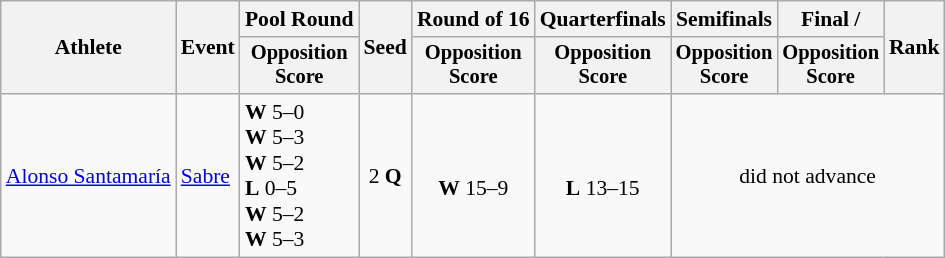<table class=wikitable style="font-size:90%">
<tr>
<th rowspan="2">Athlete</th>
<th rowspan="2">Event</th>
<th>Pool Round</th>
<th rowspan="2">Seed</th>
<th>Round of 16</th>
<th>Quarterfinals</th>
<th>Semifinals</th>
<th>Final / </th>
<th rowspan=2>Rank</th>
</tr>
<tr style="font-size:95%">
<th>Opposition<br>Score</th>
<th>Opposition<br>Score</th>
<th>Opposition<br>Score</th>
<th>Opposition<br>Score</th>
<th>Opposition<br>Score</th>
</tr>
<tr align=center>
<td align=left><a href='#'>Alonso Santamaría</a></td>
<td align=left><a href='#'>Sabre</a></td>
<td align=left> <strong>W</strong> 5–0<br> <strong>W</strong> 5–3<br> <strong>W</strong> 5–2<br> <strong>L</strong> 0–5<br> <strong>W</strong> 5–2<br> <strong>W</strong> 5–3<br></td>
<td>2 <strong>Q</strong></td>
<td> <br><strong>W</strong> 15–9</td>
<td> <br><strong>L</strong> 13–15</td>
<td colspan=3>did not advance</td>
</tr>
</table>
